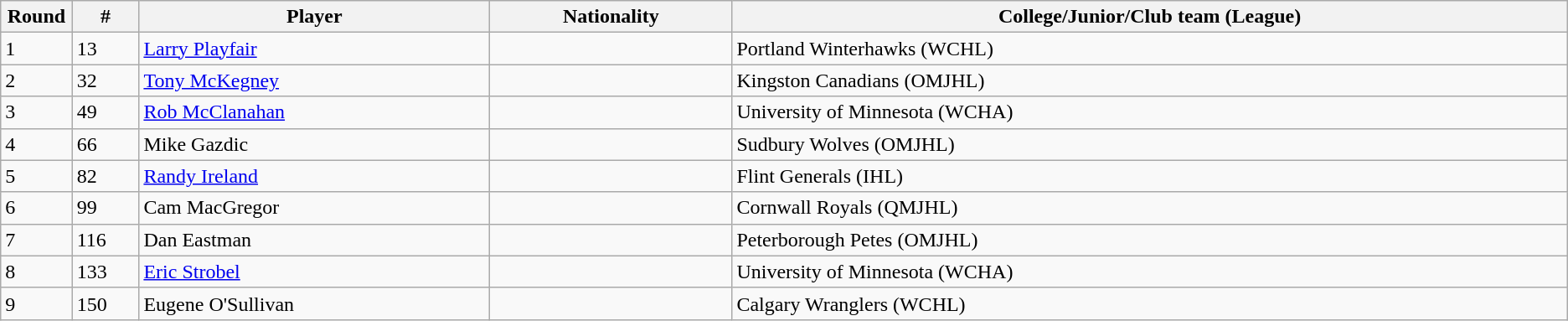<table class="wikitable">
<tr align="center">
<th bgcolor="#DDDDFF" width="4.0%">Round</th>
<th bgcolor="#DDDDFF" width="4.0%">#</th>
<th bgcolor="#DDDDFF" width="21.0%">Player</th>
<th bgcolor="#DDDDFF" width="14.5%">Nationality</th>
<th bgcolor="#DDDDFF" width="50.0%">College/Junior/Club team (League)</th>
</tr>
<tr>
<td>1</td>
<td>13</td>
<td><a href='#'>Larry Playfair</a></td>
<td></td>
<td>Portland Winterhawks (WCHL)</td>
</tr>
<tr>
<td>2</td>
<td>32</td>
<td><a href='#'>Tony McKegney</a></td>
<td></td>
<td>Kingston Canadians (OMJHL)</td>
</tr>
<tr>
<td>3</td>
<td>49</td>
<td><a href='#'>Rob McClanahan</a></td>
<td></td>
<td>University of Minnesota (WCHA)</td>
</tr>
<tr>
<td>4</td>
<td>66</td>
<td>Mike Gazdic</td>
<td></td>
<td>Sudbury Wolves (OMJHL)</td>
</tr>
<tr>
<td>5</td>
<td>82</td>
<td><a href='#'>Randy Ireland</a></td>
<td></td>
<td>Flint Generals (IHL)</td>
</tr>
<tr>
<td>6</td>
<td>99</td>
<td>Cam MacGregor</td>
<td></td>
<td>Cornwall Royals (QMJHL)</td>
</tr>
<tr>
<td>7</td>
<td>116</td>
<td>Dan Eastman</td>
<td></td>
<td>Peterborough Petes (OMJHL)</td>
</tr>
<tr>
<td>8</td>
<td>133</td>
<td><a href='#'>Eric Strobel</a></td>
<td></td>
<td>University of Minnesota (WCHA)</td>
</tr>
<tr>
<td>9</td>
<td>150</td>
<td>Eugene O'Sullivan</td>
<td></td>
<td>Calgary Wranglers (WCHL)</td>
</tr>
</table>
